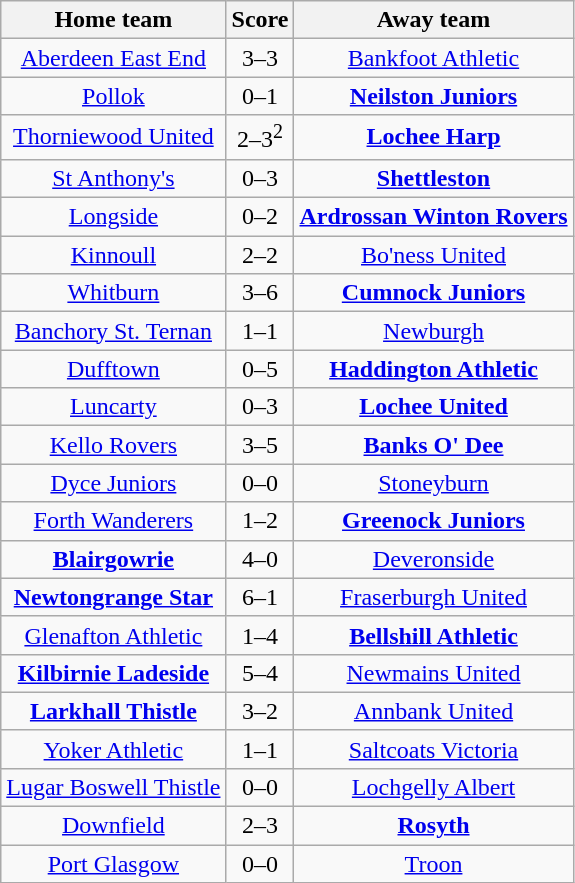<table class="wikitable" style="text-align: center">
<tr>
<th>Home team</th>
<th>Score</th>
<th>Away team</th>
</tr>
<tr>
<td><a href='#'>Aberdeen East End</a></td>
<td>3–3</td>
<td><a href='#'>Bankfoot Athletic</a></td>
</tr>
<tr>
<td><a href='#'>Pollok</a></td>
<td>0–1</td>
<td><strong><a href='#'>Neilston Juniors</a></strong></td>
</tr>
<tr>
<td><a href='#'>Thorniewood United</a></td>
<td>2–3<sup>2</sup></td>
<td><strong><a href='#'>Lochee Harp</a></strong></td>
</tr>
<tr>
<td><a href='#'>St Anthony's</a></td>
<td>0–3</td>
<td><strong><a href='#'>Shettleston</a></strong></td>
</tr>
<tr>
<td><a href='#'>Longside</a></td>
<td>0–2</td>
<td><strong><a href='#'>Ardrossan Winton Rovers</a></strong></td>
</tr>
<tr>
<td><a href='#'>Kinnoull</a></td>
<td>2–2</td>
<td><a href='#'>Bo'ness United</a></td>
</tr>
<tr>
<td><a href='#'>Whitburn</a></td>
<td>3–6</td>
<td><strong><a href='#'>Cumnock Juniors</a></strong></td>
</tr>
<tr>
<td><a href='#'>Banchory St. Ternan</a></td>
<td>1–1</td>
<td><a href='#'>Newburgh</a></td>
</tr>
<tr>
<td><a href='#'>Dufftown</a></td>
<td>0–5</td>
<td><strong><a href='#'>Haddington Athletic</a></strong></td>
</tr>
<tr>
<td><a href='#'>Luncarty</a></td>
<td>0–3</td>
<td><strong><a href='#'>Lochee United</a></strong></td>
</tr>
<tr>
<td><a href='#'>Kello Rovers</a></td>
<td>3–5</td>
<td><strong><a href='#'>Banks O' Dee</a></strong></td>
</tr>
<tr>
<td><a href='#'>Dyce Juniors</a></td>
<td>0–0</td>
<td><a href='#'>Stoneyburn</a></td>
</tr>
<tr>
<td><a href='#'>Forth Wanderers</a></td>
<td>1–2</td>
<td><strong><a href='#'>Greenock Juniors</a></strong></td>
</tr>
<tr>
<td><strong><a href='#'>Blairgowrie</a></strong></td>
<td>4–0</td>
<td><a href='#'>Deveronside</a></td>
</tr>
<tr>
<td><strong><a href='#'>Newtongrange Star</a></strong></td>
<td>6–1</td>
<td><a href='#'>Fraserburgh United</a></td>
</tr>
<tr>
<td><a href='#'>Glenafton Athletic</a></td>
<td>1–4</td>
<td><strong><a href='#'>Bellshill Athletic</a></strong></td>
</tr>
<tr>
<td><strong><a href='#'>Kilbirnie Ladeside</a></strong></td>
<td>5–4</td>
<td><a href='#'>Newmains United</a></td>
</tr>
<tr>
<td><strong><a href='#'>Larkhall Thistle</a></strong></td>
<td>3–2</td>
<td><a href='#'>Annbank United</a></td>
</tr>
<tr>
<td><a href='#'>Yoker Athletic</a></td>
<td>1–1</td>
<td><a href='#'>Saltcoats Victoria</a></td>
</tr>
<tr>
<td><a href='#'>Lugar Boswell Thistle</a></td>
<td>0–0</td>
<td><a href='#'>Lochgelly Albert</a></td>
</tr>
<tr>
<td><a href='#'>Downfield</a></td>
<td>2–3</td>
<td><strong><a href='#'>Rosyth</a></strong></td>
</tr>
<tr>
<td><a href='#'>Port Glasgow</a></td>
<td>0–0</td>
<td><a href='#'>Troon</a></td>
</tr>
</table>
